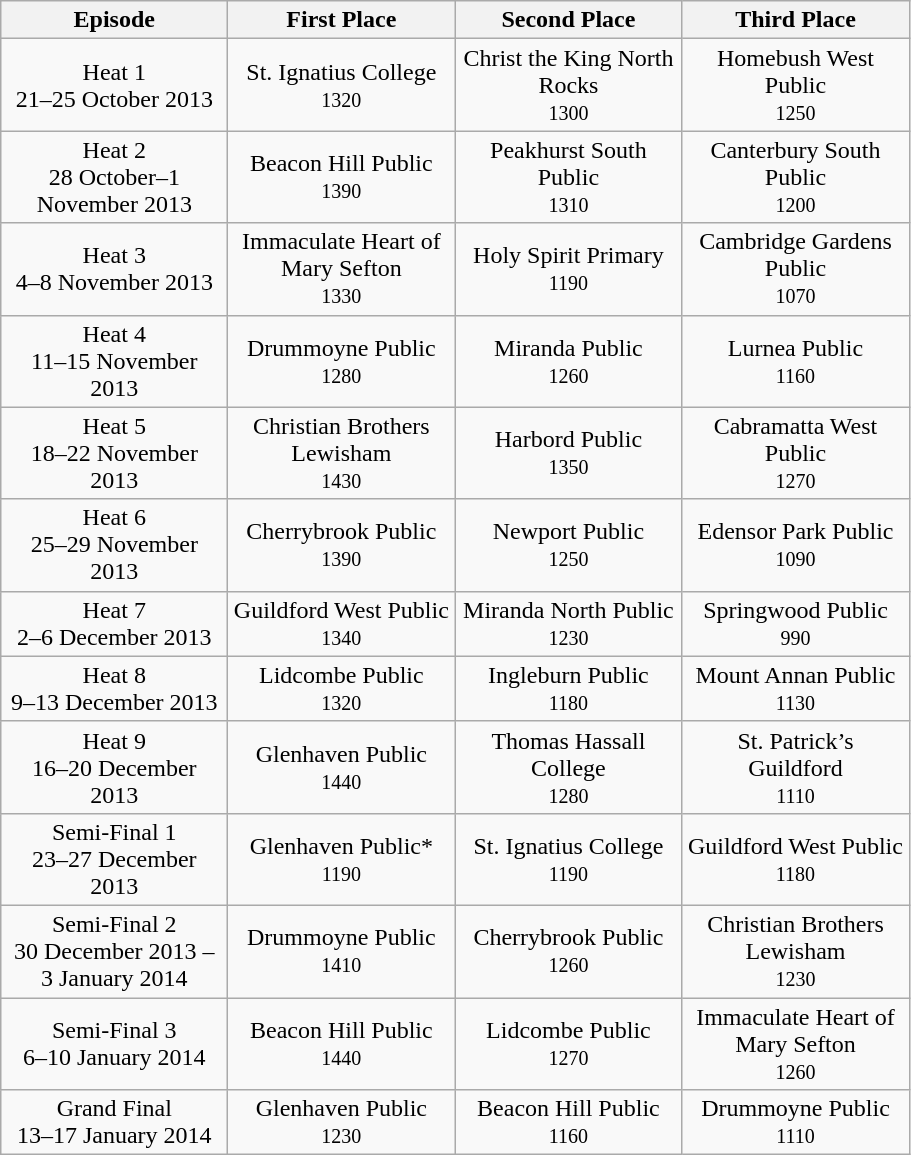<table class="wikitable">
<tr>
<th width=144>Episode</th>
<th width=144>First Place</th>
<th width=144>Second Place</th>
<th width=144>Third Place</th>
</tr>
<tr>
<td align=center>Heat 1<br>21–25 October 2013</td>
<td align=center>St. Ignatius College<br><small>1320</small></td>
<td align=center>Christ the King North Rocks<br><small>1300</small></td>
<td align=center>Homebush West Public<br><small>1250</small></td>
</tr>
<tr>
<td align=center>Heat 2<br>28 October–1 November 2013</td>
<td align=center>Beacon Hill Public<br><small>1390</small></td>
<td align=center>Peakhurst South Public<br><small>1310</small></td>
<td align=center>Canterbury South Public<br><small>1200</small></td>
</tr>
<tr>
<td align=center>Heat 3<br>4–8 November 2013</td>
<td align=center>Immaculate Heart of Mary Sefton<br><small>1330</small></td>
<td align=center>Holy Spirit Primary<br><small>1190</small></td>
<td align=center>Cambridge Gardens Public<br><small>1070</small></td>
</tr>
<tr>
<td align=center>Heat 4<br>11–15 November 2013</td>
<td align=center>Drummoyne Public<br><small>1280</small></td>
<td align=center>Miranda Public<br><small>1260</small></td>
<td align=center>Lurnea Public<br><small>1160</small></td>
</tr>
<tr>
<td align=center>Heat 5<br>18–22 November 2013</td>
<td align=center>Christian Brothers Lewisham<br><small>1430</small></td>
<td align=center>Harbord Public<br><small>1350</small></td>
<td align=center>Cabramatta West Public<br><small>1270</small></td>
</tr>
<tr>
<td align=center>Heat 6<br>25–29 November 2013</td>
<td align=center>Cherrybrook Public<br><small>1390</small></td>
<td align=center>Newport Public<br><small>1250</small></td>
<td align=center>Edensor Park Public<br><small>1090</small></td>
</tr>
<tr>
<td align=center>Heat 7<br>2–6 December 2013</td>
<td align=center>Guildford West Public<br><small>1340</small></td>
<td align=center>Miranda North Public<br><small>1230</small></td>
<td align=center>Springwood Public<br><small>990</small></td>
</tr>
<tr>
<td align=center>Heat 8<br>9–13 December 2013</td>
<td align=center>Lidcombe Public<br><small>1320</small></td>
<td align=center>Ingleburn Public<br><small>1180</small></td>
<td align=center>Mount Annan Public<br><small>1130</small></td>
</tr>
<tr>
<td align=center>Heat 9<br>16–20 December 2013</td>
<td align=center>Glenhaven Public<br><small>1440</small></td>
<td align=center>Thomas Hassall College<br><small>1280</small></td>
<td align=center>St. Patrick’s Guildford<br><small>1110</small></td>
</tr>
<tr>
<td align=center>Semi-Final 1<br>23–27 December 2013</td>
<td align=center>Glenhaven Public*<br><small>1190</small></td>
<td align=center>St. Ignatius College<br><small>1190</small></td>
<td align=center>Guildford West Public<br><small>1180</small></td>
</tr>
<tr>
<td align=center>Semi-Final 2<br>30 December 2013 – 3 January 2014</td>
<td align=center>Drummoyne Public<br><small>1410</small></td>
<td align=center>Cherrybrook Public<br><small>1260</small></td>
<td align=center>Christian Brothers Lewisham<br><small>1230</small></td>
</tr>
<tr>
<td align=center>Semi-Final 3<br>6–10 January 2014</td>
<td align=center>Beacon Hill Public<br><small>1440</small></td>
<td align=center>Lidcombe Public<br><small>1270</small></td>
<td align=center>Immaculate Heart of Mary Sefton<br><small>1260</small></td>
</tr>
<tr>
<td align=center>Grand Final<br>13–17 January 2014</td>
<td align=center>Glenhaven Public<br><small>1230</small></td>
<td align=center>Beacon Hill Public<br><small>1160</small></td>
<td align=center>Drummoyne Public<br><small>1110</small></td>
</tr>
</table>
